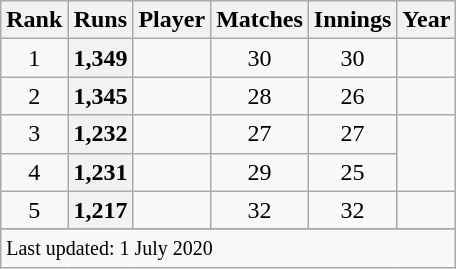<table class="wikitable plainrowheaders sortable">
<tr>
<th scope=col>Rank</th>
<th scope=col>Runs</th>
<th scope=col>Player</th>
<th scope=col>Matches</th>
<th scope=col>Innings</th>
<th scope=col>Year</th>
</tr>
<tr>
<td align=center>1</td>
<th scope=row style=text-align:center;>1,349</th>
<td></td>
<td align=center>30</td>
<td align=center>30</td>
<td></td>
</tr>
<tr>
<td align=center>2</td>
<th scope=row style=text-align:center;>1,345</th>
<td></td>
<td align=center rowpsan=2>28</td>
<td align=center>26</td>
<td></td>
</tr>
<tr>
<td align=center>3</td>
<th scope=row style=text-align:center;>1,232</th>
<td></td>
<td align=center>27</td>
<td align=center>27</td>
<td rowspan=2></td>
</tr>
<tr>
<td align=center>4</td>
<th scope=row style=text-align:center;>1,231</th>
<td></td>
<td align=center>29</td>
<td align=center>25</td>
</tr>
<tr>
<td align=center>5</td>
<th scope=row style=text-align:center;>1,217</th>
<td></td>
<td align=center>32</td>
<td align=center>32</td>
<td></td>
</tr>
<tr>
</tr>
<tr class=sortbottom>
<td colspan=6><small>Last updated: 1 July 2020</small></td>
</tr>
</table>
